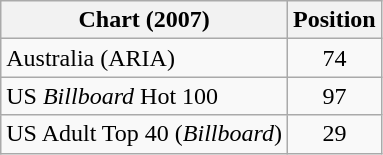<table class="wikitable sortable">
<tr>
<th>Chart (2007)</th>
<th>Position</th>
</tr>
<tr>
<td>Australia (ARIA)</td>
<td align="center">74</td>
</tr>
<tr>
<td>US <em>Billboard</em> Hot 100</td>
<td align="center">97</td>
</tr>
<tr>
<td>US Adult Top 40 (<em>Billboard</em>)</td>
<td align="center">29</td>
</tr>
</table>
